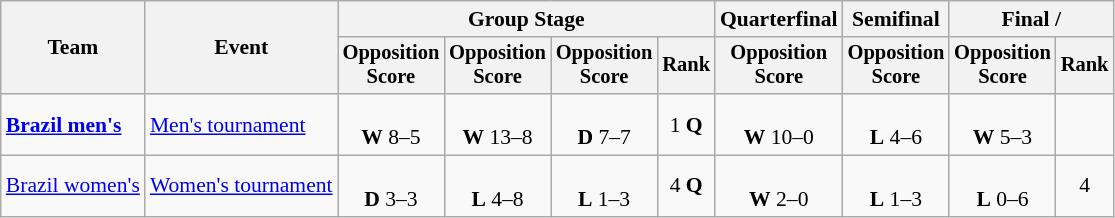<table class="wikitable" style="font-size:90%;text-align:center">
<tr>
<th rowspan="2">Team</th>
<th rowspan="2">Event</th>
<th colspan="4">Group Stage</th>
<th>Quarterfinal</th>
<th>Semifinal</th>
<th colspan="2">Final / </th>
</tr>
<tr style="font-size:95%">
<th>Opposition<br>Score</th>
<th>Opposition<br>Score</th>
<th>Opposition<br>Score</th>
<th>Rank</th>
<th>Opposition<br>Score</th>
<th>Opposition<br>Score</th>
<th>Opposition<br>Score</th>
<th>Rank</th>
</tr>
<tr>
<td align=left><strong><a href='#'>Brazil men's</a></strong></td>
<td align=left><a href='#'>Men's tournament</a></td>
<td><br><strong>W</strong> 8–5</td>
<td><br><strong>W</strong> 13–8</td>
<td><br><strong>D</strong> 7–7</td>
<td>1 <strong>Q</strong></td>
<td><br><strong>W</strong> 10–0</td>
<td><br><strong>L</strong> 4–6</td>
<td><br><strong>W</strong> 5–3</td>
<td></td>
</tr>
<tr>
<td align=left><a href='#'>Brazil women's</a></td>
<td align=left><a href='#'>Women's tournament</a></td>
<td><br><strong>D</strong> 3–3</td>
<td><br><strong>L</strong> 4–8</td>
<td><br><strong>L</strong> 1–3</td>
<td>4 <strong>Q</strong></td>
<td><br><strong>W</strong> 2–0</td>
<td><br><strong>L</strong> 1–3</td>
<td><br><strong>L</strong> 0–6</td>
<td>4</td>
</tr>
</table>
